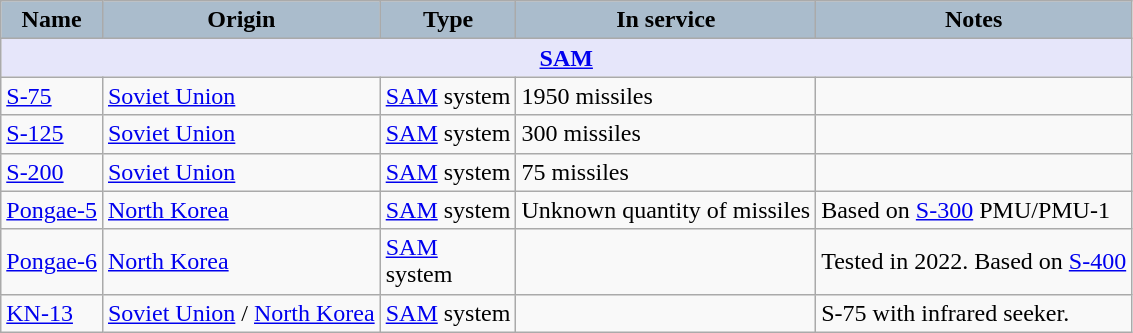<table class="wikitable">
<tr>
<th style="text-align:center; background:#aabccc;">Name</th>
<th style="text-align: center; background:#aabccc;">Origin</th>
<th style="text-align:l center; background:#aabccc;">Type</th>
<th style="text-align:l center; background:#aabccc;">In service</th>
<th style="text-align: center; background:#aabccc;">Notes</th>
</tr>
<tr>
<th style="align: center; background: lavender;" colspan="7"><a href='#'>SAM</a></th>
</tr>
<tr>
<td><a href='#'>S-75</a></td>
<td><a href='#'>Soviet Union</a></td>
<td><a href='#'>SAM</a> system</td>
<td>1950 missiles</td>
<td></td>
</tr>
<tr>
<td><a href='#'>S-125</a></td>
<td><a href='#'>Soviet Union</a></td>
<td><a href='#'>SAM</a> system</td>
<td>300 missiles</td>
<td></td>
</tr>
<tr>
<td><a href='#'>S-200</a></td>
<td><a href='#'>Soviet Union</a></td>
<td><a href='#'>SAM</a> system</td>
<td>75 missiles</td>
<td></td>
</tr>
<tr>
<td><a href='#'>Pongae-5</a></td>
<td><a href='#'>North Korea</a></td>
<td><a href='#'>SAM</a> system</td>
<td>Unknown quantity of missiles</td>
<td>Based on <a href='#'>S-300</a> PMU/PMU-1</td>
</tr>
<tr>
<td><a href='#'>Pongae-6</a></td>
<td><a href='#'>North Korea</a></td>
<td><a href='#'>SAM</a><br>system</td>
<td></td>
<td>Tested in 2022. Based on <a href='#'>S-400</a></td>
</tr>
<tr>
<td><a href='#'>KN-13</a></td>
<td><a href='#'>Soviet Union</a> / <a href='#'>North Korea</a></td>
<td><a href='#'>SAM</a> system</td>
<td></td>
<td>S-75 with infrared seeker.</td>
</tr>
</table>
